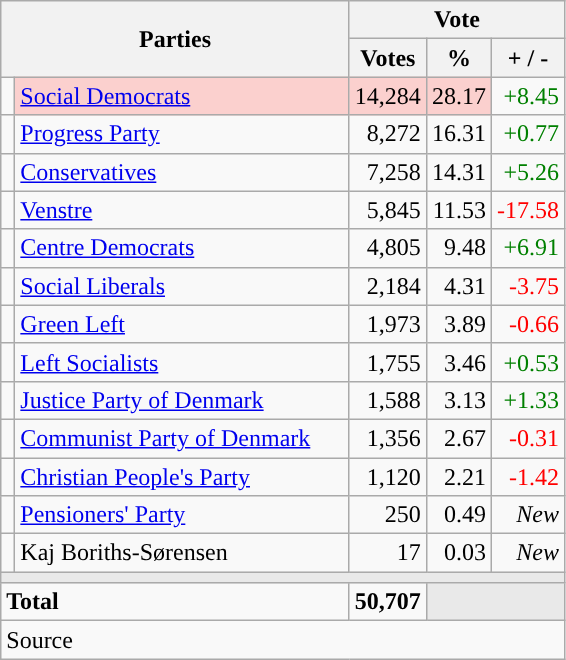<table class="wikitable" style="text-align:right;">
<tr>
<th style="text-align:centre;" rowspan="2" colspan="2" width="225">Parties</th>
<th colspan="3">Vote</th>
</tr>
<tr>
<th width="15">Votes</th>
<th width="15">%</th>
<th width="15">+ / -</th>
</tr>
<tr>
<td width="2" style="color:inherit;background:"></td>
<td bgcolor=#fbd0ce  align="left"><a href='#'>Social Democrats</a></td>
<td bgcolor=#fbd0ce>14,284</td>
<td bgcolor=#fbd0ce>28.17</td>
<td style=color:green;>+8.45</td>
</tr>
<tr>
<td width="2" style="color:inherit;background:"></td>
<td align="left"><a href='#'>Progress Party</a></td>
<td>8,272</td>
<td>16.31</td>
<td style=color:green;>+0.77</td>
</tr>
<tr>
<td width="2" style="color:inherit;background:"></td>
<td align="left"><a href='#'>Conservatives</a></td>
<td>7,258</td>
<td>14.31</td>
<td style=color:green;>+5.26</td>
</tr>
<tr>
<td width="2" style="color:inherit;background:"></td>
<td align="left"><a href='#'>Venstre</a></td>
<td>5,845</td>
<td>11.53</td>
<td style=color:red;>-17.58</td>
</tr>
<tr>
<td width="2" style="color:inherit;background:"></td>
<td align="left"><a href='#'>Centre Democrats</a></td>
<td>4,805</td>
<td>9.48</td>
<td style=color:green;>+6.91</td>
</tr>
<tr>
<td width="2" style="color:inherit;background:"></td>
<td align="left"><a href='#'>Social Liberals</a></td>
<td>2,184</td>
<td>4.31</td>
<td style=color:red;>-3.75</td>
</tr>
<tr>
<td width="2" style="color:inherit;background:"></td>
<td align="left"><a href='#'>Green Left</a></td>
<td>1,973</td>
<td>3.89</td>
<td style=color:red;>-0.66</td>
</tr>
<tr>
<td width="2" style="color:inherit;background:"></td>
<td align="left"><a href='#'>Left Socialists</a></td>
<td>1,755</td>
<td>3.46</td>
<td style=color:green;>+0.53</td>
</tr>
<tr>
<td width="2" style="color:inherit;background:"></td>
<td align="left"><a href='#'>Justice Party of Denmark</a></td>
<td>1,588</td>
<td>3.13</td>
<td style=color:green;>+1.33</td>
</tr>
<tr>
<td width="2" style="color:inherit;background:"></td>
<td align="left"><a href='#'>Communist Party of Denmark</a></td>
<td>1,356</td>
<td>2.67</td>
<td style=color:red;>-0.31</td>
</tr>
<tr>
<td width="2" style="color:inherit;background:"></td>
<td align="left"><a href='#'>Christian People's Party</a></td>
<td>1,120</td>
<td>2.21</td>
<td style=color:red;>-1.42</td>
</tr>
<tr>
<td width="2" style="color:inherit;background:"></td>
<td align="left"><a href='#'>Pensioners' Party</a></td>
<td>250</td>
<td>0.49</td>
<td><em>New</em></td>
</tr>
<tr>
<td width="2" style="color:inherit;background:"></td>
<td align="left">Kaj Boriths-Sørensen</td>
<td>17</td>
<td>0.03</td>
<td><em>New</em></td>
</tr>
<tr>
<td colspan="7" bgcolor="#E9E9E9"></td>
</tr>
<tr>
<td align="left" colspan="2"><strong>Total</strong></td>
<td><strong>50,707</strong></td>
<td bgcolor="#E9E9E9" colspan="2"></td>
</tr>
<tr>
<td align="left" colspan="6">Source</td>
</tr>
</table>
